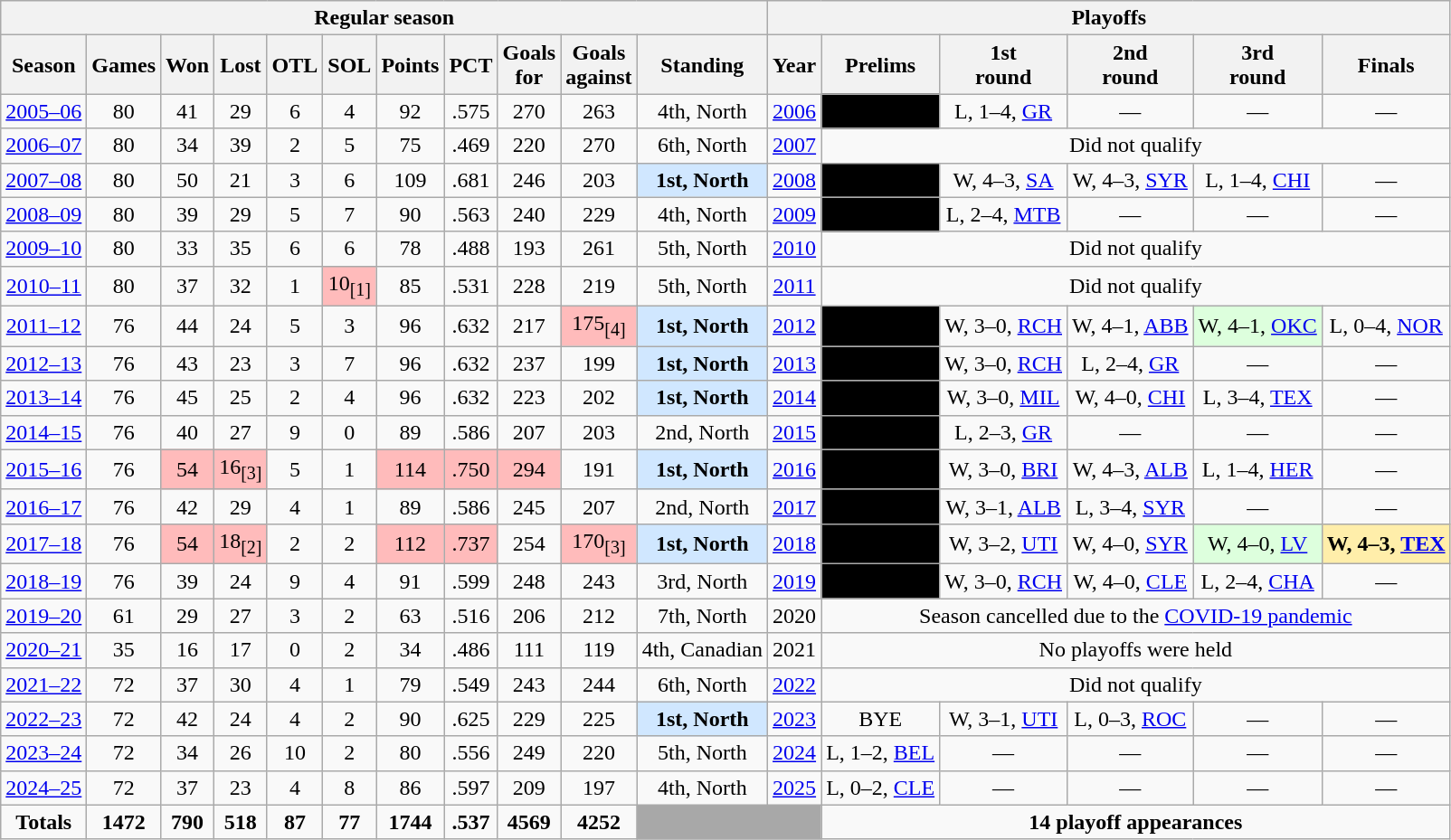<table class="wikitable" style="text-align:center;">
<tr>
<th colspan="11">Regular season</th>
<th colspan="6">Playoffs</th>
</tr>
<tr>
<th>Season</th>
<th>Games</th>
<th>Won</th>
<th>Lost</th>
<th>OTL</th>
<th>SOL</th>
<th>Points</th>
<th>PCT</th>
<th>Goals<br>for</th>
<th>Goals<br>against</th>
<th>Standing</th>
<th>Year</th>
<th>Prelims</th>
<th>1st<br>round</th>
<th>2nd<br>round</th>
<th>3rd<br>round</th>
<th>Finals</th>
</tr>
<tr>
<td><a href='#'>2005–06</a></td>
<td>80</td>
<td>41</td>
<td>29</td>
<td>6</td>
<td>4</td>
<td>92</td>
<td>.575</td>
<td>270</td>
<td>263</td>
<td>4th, North</td>
<td><a href='#'>2006</a></td>
<td bgcolor=#000000>—</td>
<td>L, 1–4, <a href='#'>GR</a></td>
<td>—</td>
<td>—</td>
<td>—</td>
</tr>
<tr>
<td><a href='#'>2006–07</a></td>
<td>80</td>
<td>34</td>
<td>39</td>
<td>2</td>
<td>5</td>
<td>75</td>
<td>.469</td>
<td>220</td>
<td>270</td>
<td>6th, North</td>
<td><a href='#'>2007</a></td>
<td colspan="5">Did not qualify</td>
</tr>
<tr>
<td><a href='#'>2007–08</a></td>
<td>80</td>
<td>50</td>
<td>21</td>
<td>3</td>
<td>6</td>
<td>109</td>
<td>.681</td>
<td>246</td>
<td>203</td>
<td bgcolor="#d0e7ff"><strong>1st, North</strong></td>
<td><a href='#'>2008</a></td>
<td bgcolor=#000000>—</td>
<td>W, 4–3, <a href='#'>SA</a></td>
<td>W, 4–3, <a href='#'>SYR</a></td>
<td>L, 1–4, <a href='#'>CHI</a></td>
<td>—</td>
</tr>
<tr>
<td><a href='#'>2008–09</a></td>
<td>80</td>
<td>39</td>
<td>29</td>
<td>5</td>
<td>7</td>
<td>90</td>
<td>.563</td>
<td>240</td>
<td>229</td>
<td>4th, North</td>
<td><a href='#'>2009</a></td>
<td bgcolor=#000000>—</td>
<td>L, 2–4, <a href='#'>MTB</a></td>
<td>—</td>
<td>—</td>
<td>—</td>
</tr>
<tr>
<td><a href='#'>2009–10</a></td>
<td>80</td>
<td>33</td>
<td>35</td>
<td>6</td>
<td>6</td>
<td>78</td>
<td>.488</td>
<td>193</td>
<td>261</td>
<td>5th, North</td>
<td><a href='#'>2010</a></td>
<td colspan="5">Did not qualify</td>
</tr>
<tr>
<td><a href='#'>2010–11</a></td>
<td>80</td>
<td>37</td>
<td>32</td>
<td>1</td>
<td bgcolor="#ffbbbb">10<sub>[1]</sub></td>
<td>85</td>
<td>.531</td>
<td>228</td>
<td>219</td>
<td>5th, North</td>
<td><a href='#'>2011</a></td>
<td colspan="5">Did not qualify</td>
</tr>
<tr>
<td><a href='#'>2011–12</a></td>
<td>76</td>
<td>44</td>
<td>24</td>
<td>5</td>
<td>3</td>
<td>96</td>
<td>.632</td>
<td>217</td>
<td bgcolor="#ffbbbb">175<sub>[4]</sub></td>
<td bgcolor="#d0e7ff"><strong>1st, North</strong></td>
<td><a href='#'>2012</a></td>
<td bgcolor=#000000>—</td>
<td>W, 3–0, <a href='#'>RCH</a></td>
<td>W, 4–1, <a href='#'>ABB</a></td>
<td bgcolor="#ddffdd">W, 4–1, <a href='#'>OKC</a></td>
<td>L, 0–4, <a href='#'>NOR</a></td>
</tr>
<tr>
<td><a href='#'>2012–13</a></td>
<td>76</td>
<td>43</td>
<td>23</td>
<td>3</td>
<td>7</td>
<td>96</td>
<td>.632</td>
<td>237</td>
<td>199</td>
<td bgcolor="#d0e7ff"><strong>1st, North</strong></td>
<td><a href='#'>2013</a></td>
<td bgcolor=#000000>—</td>
<td>W, 3–0, <a href='#'>RCH</a></td>
<td>L, 2–4, <a href='#'>GR</a></td>
<td>—</td>
<td>—</td>
</tr>
<tr>
<td><a href='#'>2013–14</a></td>
<td>76</td>
<td>45</td>
<td>25</td>
<td>2</td>
<td>4</td>
<td>96</td>
<td>.632</td>
<td>223</td>
<td>202</td>
<td bgcolor="#d0e7ff"><strong>1st, North</strong></td>
<td><a href='#'>2014</a></td>
<td bgcolor=#000000>—</td>
<td>W, 3–0, <a href='#'>MIL</a></td>
<td>W, 4–0, <a href='#'>CHI</a></td>
<td>L, 3–4, <a href='#'>TEX</a></td>
<td>—</td>
</tr>
<tr>
<td><a href='#'>2014–15</a></td>
<td>76</td>
<td>40</td>
<td>27</td>
<td>9</td>
<td>0</td>
<td>89</td>
<td>.586</td>
<td>207</td>
<td>203</td>
<td>2nd, North</td>
<td><a href='#'>2015</a></td>
<td bgcolor=#000000>—</td>
<td>L, 2–3, <a href='#'>GR</a></td>
<td>—</td>
<td>—</td>
<td>—</td>
</tr>
<tr>
<td><a href='#'>2015–16</a></td>
<td>76</td>
<td bgcolor="#ffbbbb">54</td>
<td bgcolor="#ffbbbb">16<sub>[3]</sub></td>
<td>5</td>
<td>1</td>
<td bgcolor="#ffbbbb">114</td>
<td bgcolor="#ffbbbb">.750</td>
<td bgcolor="#ffbbbb">294</td>
<td>191</td>
<td bgcolor="#d0e7ff"><strong>1st, North</strong></td>
<td><a href='#'>2016</a></td>
<td bgcolor=#000000>—</td>
<td>W, 3–0, <a href='#'>BRI</a></td>
<td>W, 4–3, <a href='#'>ALB</a></td>
<td>L, 1–4, <a href='#'>HER</a></td>
<td>—</td>
</tr>
<tr>
<td><a href='#'>2016–17</a></td>
<td>76</td>
<td>42</td>
<td>29</td>
<td>4</td>
<td>1</td>
<td>89</td>
<td>.586</td>
<td>245</td>
<td>207</td>
<td>2nd, North</td>
<td><a href='#'>2017</a></td>
<td bgcolor=#000000>—</td>
<td>W, 3–1, <a href='#'>ALB</a></td>
<td>L, 3–4, <a href='#'>SYR</a></td>
<td>—</td>
<td>—</td>
</tr>
<tr>
<td><a href='#'>2017–18</a></td>
<td>76</td>
<td bgcolor="#ffbbbb">54</td>
<td bgcolor="#ffbbbb">18<sub>[2]</sub></td>
<td>2</td>
<td>2</td>
<td bgcolor="#ffbbbb">112</td>
<td bgcolor="#ffbbbb">.737</td>
<td>254</td>
<td bgcolor="#ffbbbb">170<sub>[3]</sub></td>
<td bgcolor="#d0e7ff"><strong>1st, North</strong></td>
<td><a href='#'>2018</a></td>
<td bgcolor=#000000>—</td>
<td>W, 3–2, <a href='#'>UTI</a></td>
<td>W, 4–0, <a href='#'>SYR</a></td>
<td bgcolor="#ddffdd">W, 4–0, <a href='#'>LV</a></td>
<td bgcolor="#ffeeaa"><strong>W, 4–3, <a href='#'>TEX</a></strong></td>
</tr>
<tr>
<td><a href='#'>2018–19</a></td>
<td>76</td>
<td>39</td>
<td>24</td>
<td>9</td>
<td>4</td>
<td>91</td>
<td>.599</td>
<td>248</td>
<td>243</td>
<td>3rd, North</td>
<td><a href='#'>2019</a></td>
<td bgcolor=#000000>—</td>
<td>W, 3–0, <a href='#'>RCH</a></td>
<td>W, 4–0, <a href='#'>CLE</a></td>
<td>L, 2–4, <a href='#'>CHA</a></td>
<td>—</td>
</tr>
<tr>
<td><a href='#'>2019–20</a></td>
<td>61</td>
<td>29</td>
<td>27</td>
<td>3</td>
<td>2</td>
<td>63</td>
<td>.516</td>
<td>206</td>
<td>212</td>
<td>7th, North</td>
<td>2020</td>
<td colspan="5">Season cancelled due to the <a href='#'>COVID-19 pandemic</a></td>
</tr>
<tr>
<td><a href='#'>2020–21</a></td>
<td>35</td>
<td>16</td>
<td>17</td>
<td>0</td>
<td>2</td>
<td>34</td>
<td>.486</td>
<td>111</td>
<td>119</td>
<td>4th, Canadian</td>
<td>2021</td>
<td colspan="5">No playoffs were held</td>
</tr>
<tr>
<td><a href='#'>2021–22</a></td>
<td>72</td>
<td>37</td>
<td>30</td>
<td>4</td>
<td>1</td>
<td>79</td>
<td>.549</td>
<td>243</td>
<td>244</td>
<td>6th, North</td>
<td><a href='#'>2022</a></td>
<td colspan="5">Did not qualify</td>
</tr>
<tr>
<td><a href='#'>2022–23</a></td>
<td>72</td>
<td>42</td>
<td>24</td>
<td>4</td>
<td>2</td>
<td>90</td>
<td>.625</td>
<td>229</td>
<td>225</td>
<td bgcolor="#d0e7ff"><strong>1st, North</strong></td>
<td><a href='#'>2023</a></td>
<td>BYE</td>
<td>W, 3–1, <a href='#'>UTI</a></td>
<td>L, 0–3, <a href='#'>ROC</a></td>
<td>—</td>
<td>—</td>
</tr>
<tr>
<td><a href='#'>2023–24</a></td>
<td>72</td>
<td>34</td>
<td>26</td>
<td>10</td>
<td>2</td>
<td>80</td>
<td>.556</td>
<td>249</td>
<td>220</td>
<td>5th, North</td>
<td><a href='#'>2024</a></td>
<td>L, 1–2, <a href='#'>BEL</a></td>
<td>—</td>
<td>—</td>
<td>—</td>
<td>—</td>
</tr>
<tr>
<td><a href='#'>2024–25</a></td>
<td>72</td>
<td>37</td>
<td>23</td>
<td>4</td>
<td>8</td>
<td>86</td>
<td>.597</td>
<td>209</td>
<td>197</td>
<td>4th, North</td>
<td><a href='#'>2025</a></td>
<td>L, 0–2, <a href='#'>CLE</a></td>
<td>—</td>
<td>—</td>
<td>—</td>
<td>—</td>
</tr>
<tr style="font-weight:bold;">
<td>Totals</td>
<td>1472</td>
<td>790</td>
<td>518</td>
<td>87</td>
<td>77</td>
<td>1744</td>
<td>.537</td>
<td>4569</td>
<td>4252</td>
<td colspan=2 bgcolor="#A8A8A8"></td>
<td colspan=5>14 playoff appearances</td>
</tr>
</table>
